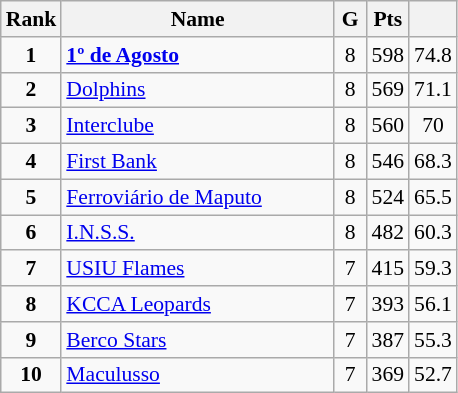<table class="wikitable" style="text-align:center; font-size:90%;">
<tr>
<th width=10px>Rank</th>
<th width=175px>Name</th>
<th width=15px>G</th>
<th width=10px>Pts</th>
<th width=10px></th>
</tr>
<tr>
<td><strong>1</strong></td>
<td align=left> <strong><a href='#'>1º de Agosto</a></strong></td>
<td>8</td>
<td>598</td>
<td>74.8</td>
</tr>
<tr>
<td><strong>2</strong></td>
<td align=left> <a href='#'>Dolphins</a></td>
<td>8</td>
<td>569</td>
<td>71.1</td>
</tr>
<tr>
<td><strong>3</strong></td>
<td align=left> <a href='#'>Interclube</a></td>
<td>8</td>
<td>560</td>
<td>70</td>
</tr>
<tr>
<td><strong>4</strong></td>
<td align=left> <a href='#'>First Bank</a></td>
<td>8</td>
<td>546</td>
<td>68.3</td>
</tr>
<tr>
<td><strong>5</strong></td>
<td align=left> <a href='#'>Ferroviário de Maputo</a></td>
<td>8</td>
<td>524</td>
<td>65.5</td>
</tr>
<tr>
<td><strong>6</strong></td>
<td align=left> <a href='#'>I.N.S.S.</a></td>
<td>8</td>
<td>482</td>
<td>60.3</td>
</tr>
<tr>
<td><strong>7</strong></td>
<td align=left> <a href='#'>USIU Flames</a></td>
<td>7</td>
<td>415</td>
<td>59.3</td>
</tr>
<tr>
<td><strong>8</strong></td>
<td align=left> <a href='#'>KCCA Leopards</a></td>
<td>7</td>
<td>393</td>
<td>56.1</td>
</tr>
<tr>
<td><strong>9</strong></td>
<td align=left> <a href='#'>Berco Stars</a></td>
<td>7</td>
<td>387</td>
<td>55.3</td>
</tr>
<tr>
<td><strong>10</strong></td>
<td align=left> <a href='#'>Maculusso</a></td>
<td>7</td>
<td>369</td>
<td>52.7</td>
</tr>
</table>
